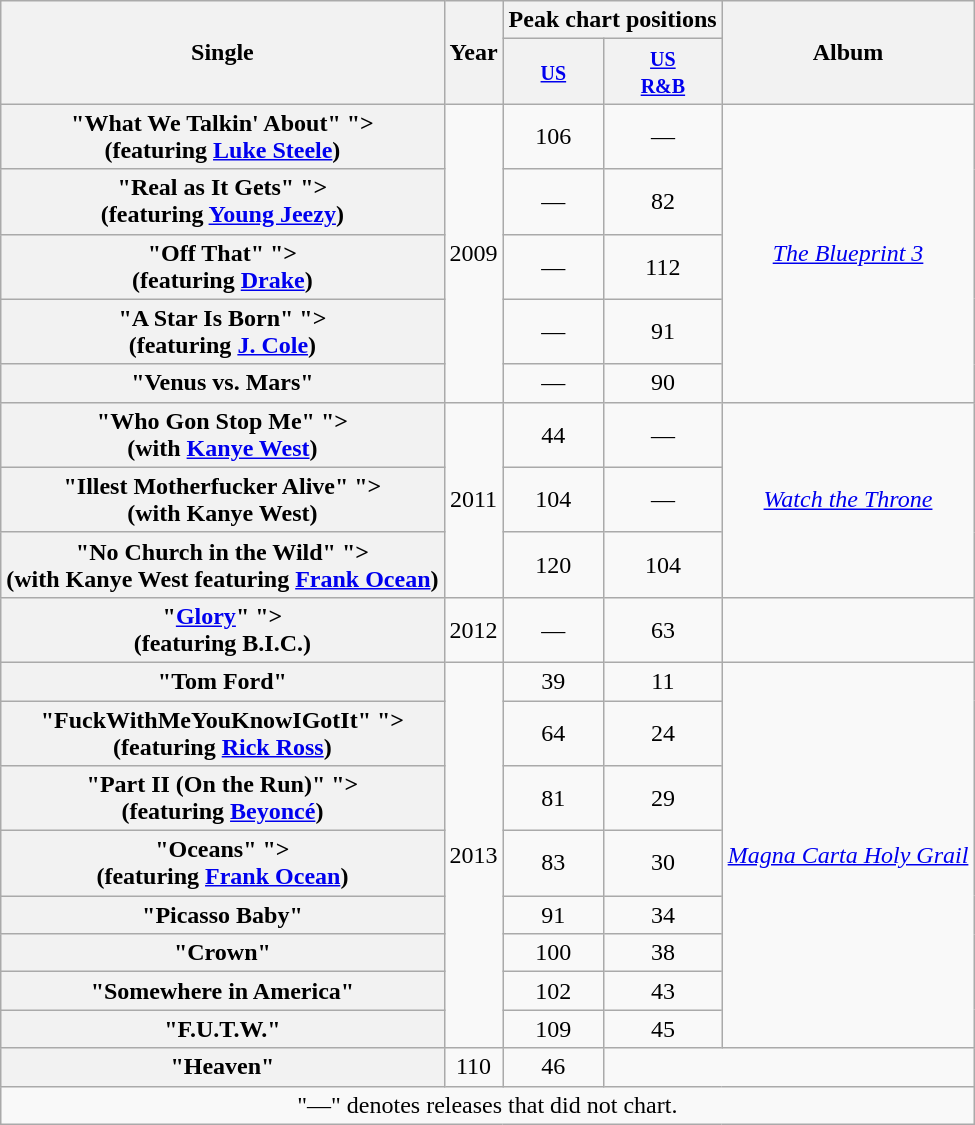<table class="wikitable plainrowheaders" style="text-align:center;" border="1">
<tr>
<th rowspan="2">Single</th>
<th rowspan="2">Year</th>
<th colspan="2">Peak chart positions</th>
<th rowspan="2">Album</th>
</tr>
<tr>
<th scope="col" "width:3em;font-size:80%;"><small><a href='#'>US</a></small><br></th>
<th scope="col" "width:3em;font-size:80%;"><small><a href='#'>US<br>R&B</a></small><br></th>
</tr>
<tr>
<th scope="row">"What We Talkin' About" <span>"><br>(featuring <a href='#'>Luke Steele</a>)</span></th>
<td rowspan="5">2009</td>
<td>106</td>
<td>—</td>
<td rowspan="5"><em><a href='#'>The Blueprint 3</a></em></td>
</tr>
<tr>
<th scope="row">"Real as It Gets" <span>"><br>(featuring <a href='#'>Young Jeezy</a>)</span></th>
<td>—</td>
<td>82</td>
</tr>
<tr>
<th scope="row">"Off That" <span>"><br>(featuring <a href='#'>Drake</a>)</span></th>
<td>—</td>
<td>112</td>
</tr>
<tr>
<th scope="row">"A Star Is Born" <span>"><br>(featuring <a href='#'>J. Cole</a>)</span></th>
<td>—</td>
<td>91</td>
</tr>
<tr>
<th scope="row">"Venus vs. Mars"</th>
<td>—</td>
<td>90</td>
</tr>
<tr>
<th scope="row">"Who Gon Stop Me" <span>"><br>(with <a href='#'>Kanye West</a>)</span></th>
<td rowspan="3">2011</td>
<td>44</td>
<td>—</td>
<td rowspan="3"><em><a href='#'>Watch the Throne</a></em></td>
</tr>
<tr>
<th scope="row">"Illest Motherfucker Alive" <span>"><br>(with Kanye West)</span></th>
<td>104</td>
<td>—</td>
</tr>
<tr>
<th scope="row">"No Church in the Wild" <span>"><br>(with Kanye West featuring <a href='#'>Frank Ocean</a>)</span></th>
<td>120</td>
<td>104</td>
</tr>
<tr>
<th scope="row">"<a href='#'>Glory</a>" <span>"><br>(featuring B.I.C.)</span></th>
<td>2012</td>
<td>—</td>
<td>63</td>
<td></td>
</tr>
<tr>
<th scope="row">"Tom Ford"</th>
<td rowspan="8">2013</td>
<td>39</td>
<td>11</td>
<td rowspan="8"><em><a href='#'>Magna Carta Holy Grail</a></em></td>
</tr>
<tr>
<th scope="row">"FuckWithMeYouKnowIGotIt" <span>"><br>(featuring <a href='#'>Rick Ross</a>)</span></th>
<td>64</td>
<td>24</td>
</tr>
<tr>
<th scope="row">"Part II (On the Run)" <span>"><br>(featuring <a href='#'>Beyoncé</a>)</span></th>
<td>81</td>
<td>29</td>
</tr>
<tr>
<th scope="row">"Oceans" <span>"><br>(featuring <a href='#'>Frank Ocean</a>)</span></th>
<td>83</td>
<td>30</td>
</tr>
<tr>
<th scope="row">"Picasso Baby"</th>
<td>91</td>
<td>34</td>
</tr>
<tr>
<th scope="row">"Crown"</th>
<td>100</td>
<td>38</td>
</tr>
<tr>
<th scope="row">"Somewhere in America"</th>
<td>102</td>
<td>43</td>
</tr>
<tr>
<th scope="row">"F.U.T.W."</th>
<td>109</td>
<td>45</td>
</tr>
<tr>
<th scope="row">"Heaven"</th>
<td>110</td>
<td>46</td>
</tr>
<tr>
<td colspan="16" "font-size:9pt">"—" denotes releases that did not chart.</td>
</tr>
</table>
